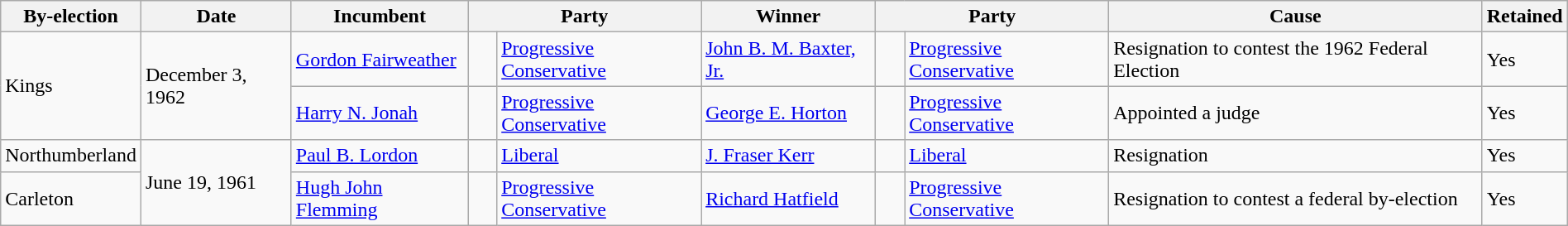<table class=wikitable style="width:100%">
<tr>
<th>By-election</th>
<th>Date</th>
<th>Incumbent</th>
<th colspan=2>Party</th>
<th>Winner</th>
<th colspan=2>Party</th>
<th>Cause</th>
<th>Retained</th>
</tr>
<tr>
<td rowspan=2>Kings</td>
<td rowspan=2>December 3, 1962</td>
<td><a href='#'>Gordon Fairweather</a></td>
<td>    </td>
<td><a href='#'>Progressive Conservative</a></td>
<td><a href='#'>John B. M. Baxter, Jr.</a></td>
<td>    </td>
<td><a href='#'>Progressive Conservative</a></td>
<td>Resignation to contest the 1962 Federal Election</td>
<td>Yes</td>
</tr>
<tr>
<td><a href='#'>Harry N. Jonah</a></td>
<td>    </td>
<td><a href='#'>Progressive Conservative</a></td>
<td><a href='#'>George E. Horton</a></td>
<td>    </td>
<td><a href='#'>Progressive Conservative</a></td>
<td>Appointed a judge</td>
<td>Yes</td>
</tr>
<tr>
<td>Northumberland</td>
<td rowspan="2">June 19, 1961</td>
<td><a href='#'>Paul B. Lordon</a></td>
<td>    </td>
<td><a href='#'>Liberal</a></td>
<td><a href='#'>J. Fraser Kerr</a></td>
<td>    </td>
<td><a href='#'>Liberal</a></td>
<td>Resignation</td>
<td>Yes</td>
</tr>
<tr>
<td>Carleton</td>
<td><a href='#'>Hugh John Flemming</a></td>
<td>    </td>
<td><a href='#'>Progressive Conservative</a></td>
<td><a href='#'>Richard Hatfield</a></td>
<td>    </td>
<td><a href='#'>Progressive Conservative</a></td>
<td>Resignation to contest a federal by-election</td>
<td>Yes</td>
</tr>
</table>
